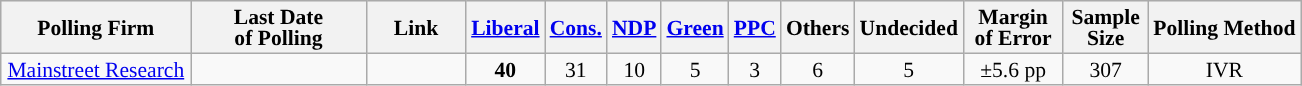<table class="wikitable sortable" style="text-align:center;font-size:90%;line-height:14px;">
<tr style="background:#e9e9e9;">
<th style="width:120px">Polling Firm</th>
<th style="width:110px">Last Date<br>of Polling</th>
<th style="width:60px" class="unsortable">Link</th>
<th style="background-color:"><a href='#'>Liberal</a></th>
<th style="background-color:"><a href='#'>Cons.</a></th>
<th style="background-color:"><a href='#'>NDP</a></th>
<th style="background-color:"><a href='#'>Green</a></th>
<th style="background-color:"><a href='#'><span>PPC</span></a></th>
<th style="background-color:">Others</th>
<th style="background-color:">Undecided</th>
<th style="width:60px;" class=unsortable>Margin<br>of Error</th>
<th style="width:50px;" class=unsortable>Sample<br>Size</th>
<th class=unsortable>Polling Method</th>
</tr>
<tr>
<td><a href='#'>Mainstreet Research</a></td>
<td></td>
<td></td>
<td><strong>40</strong></td>
<td>31</td>
<td>10</td>
<td>5</td>
<td>3</td>
<td>6</td>
<td>5</td>
<td>±5.6 pp</td>
<td>307</td>
<td>IVR</td>
</tr>
</table>
